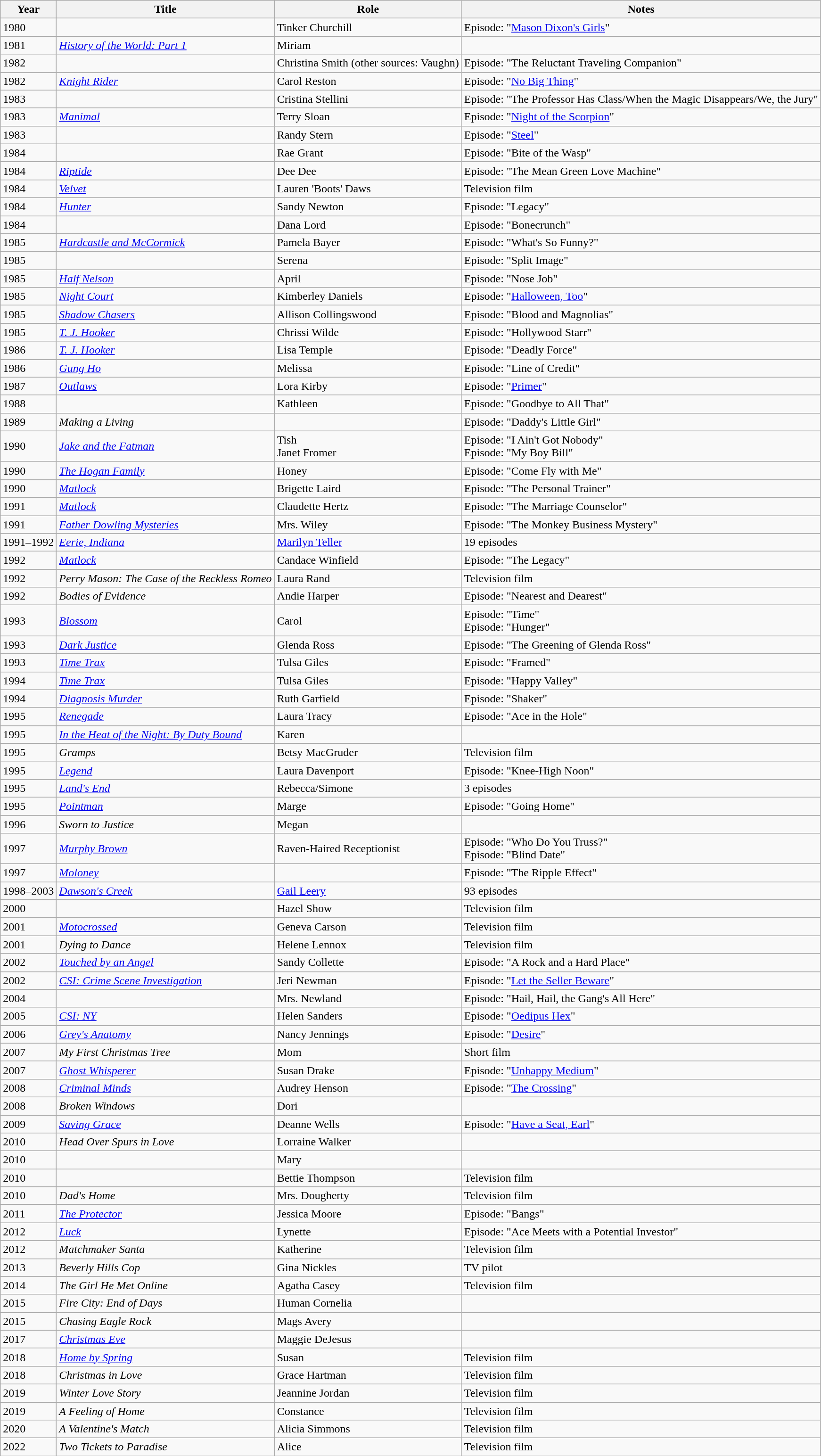<table class="wikitable sortable">
<tr>
<th>Year</th>
<th>Title</th>
<th>Role</th>
<th class="unsortable">Notes</th>
</tr>
<tr>
<td>1980</td>
<td><em></em></td>
<td>Tinker Churchill</td>
<td>Episode: "<a href='#'>Mason Dixon's Girls</a>"</td>
</tr>
<tr>
<td>1981</td>
<td><em><a href='#'>History of the World: Part 1</a></em></td>
<td>Miriam</td>
<td></td>
</tr>
<tr>
<td>1982</td>
<td><em></em></td>
<td>Christina Smith (other sources: Vaughn)</td>
<td>Episode: "The Reluctant Traveling Companion"</td>
</tr>
<tr>
<td>1982</td>
<td><em><a href='#'>Knight Rider</a></em></td>
<td>Carol Reston</td>
<td>Episode: "<a href='#'>No Big Thing</a>"</td>
</tr>
<tr>
<td>1983</td>
<td><em></em></td>
<td>Cristina Stellini</td>
<td>Episode: "The Professor Has Class/When the Magic Disappears/We, the Jury"</td>
</tr>
<tr>
<td>1983</td>
<td><em><a href='#'>Manimal</a></em></td>
<td>Terry Sloan</td>
<td>Episode: "<a href='#'>Night of the Scorpion</a>"</td>
</tr>
<tr>
<td>1983</td>
<td><em></em></td>
<td>Randy Stern</td>
<td>Episode: "<a href='#'>Steel</a>"</td>
</tr>
<tr>
<td>1984</td>
<td><em></em></td>
<td>Rae Grant</td>
<td>Episode: "Bite of the Wasp"</td>
</tr>
<tr>
<td>1984</td>
<td><em><a href='#'>Riptide</a></em></td>
<td>Dee Dee</td>
<td>Episode: "The Mean Green Love Machine"</td>
</tr>
<tr>
<td>1984</td>
<td><em><a href='#'>Velvet</a></em></td>
<td>Lauren 'Boots' Daws</td>
<td>Television film</td>
</tr>
<tr>
<td>1984</td>
<td><em><a href='#'>Hunter</a></em></td>
<td>Sandy Newton</td>
<td>Episode: "Legacy"</td>
</tr>
<tr>
<td>1984</td>
<td><em></em></td>
<td>Dana Lord</td>
<td>Episode: "Bonecrunch"</td>
</tr>
<tr>
<td>1985</td>
<td><em><a href='#'>Hardcastle and McCormick</a></em></td>
<td>Pamela Bayer</td>
<td>Episode: "What's So Funny?"</td>
</tr>
<tr>
<td>1985</td>
<td><em></em></td>
<td>Serena</td>
<td>Episode: "Split Image"</td>
</tr>
<tr>
<td>1985</td>
<td><em><a href='#'>Half Nelson</a></em></td>
<td>April</td>
<td>Episode: "Nose Job"</td>
</tr>
<tr>
<td>1985</td>
<td><em><a href='#'>Night Court</a></em></td>
<td>Kimberley Daniels</td>
<td>Episode: "<a href='#'>Halloween, Too</a>"</td>
</tr>
<tr>
<td>1985</td>
<td><em><a href='#'>Shadow Chasers</a></em></td>
<td>Allison Collingswood</td>
<td>Episode: "Blood and Magnolias"</td>
</tr>
<tr>
<td>1985</td>
<td><em><a href='#'>T. J. Hooker</a></em></td>
<td>Chrissi Wilde</td>
<td>Episode: "Hollywood Starr"</td>
</tr>
<tr>
<td>1986</td>
<td><em><a href='#'>T. J. Hooker</a></em></td>
<td>Lisa Temple</td>
<td>Episode: "Deadly Force"</td>
</tr>
<tr>
<td>1986</td>
<td><em><a href='#'>Gung Ho</a></em></td>
<td>Melissa</td>
<td>Episode: "Line of Credit"</td>
</tr>
<tr>
<td>1987</td>
<td><em><a href='#'>Outlaws</a></em></td>
<td>Lora Kirby</td>
<td>Episode: "<a href='#'>Primer</a>"</td>
</tr>
<tr>
<td>1988</td>
<td><em></em></td>
<td>Kathleen</td>
<td>Episode: "Goodbye to All That"</td>
</tr>
<tr>
<td>1989</td>
<td><em>Making a Living</em></td>
<td></td>
<td>Episode: "Daddy's Little Girl"</td>
</tr>
<tr>
<td>1990</td>
<td><em><a href='#'>Jake and the Fatman</a></em></td>
<td>Tish<br>Janet Fromer</td>
<td>Episode: "I Ain't Got Nobody"<br>Episode: "My Boy Bill"</td>
</tr>
<tr>
<td>1990</td>
<td><em><a href='#'>The Hogan Family</a></em></td>
<td>Honey</td>
<td>Episode: "Come Fly with Me"</td>
</tr>
<tr>
<td>1990</td>
<td><em><a href='#'>Matlock</a></em></td>
<td>Brigette Laird</td>
<td>Episode: "The Personal Trainer"</td>
</tr>
<tr>
<td>1991</td>
<td><em><a href='#'>Matlock</a></em></td>
<td>Claudette Hertz</td>
<td>Episode: "The Marriage Counselor"</td>
</tr>
<tr>
<td>1991</td>
<td><em><a href='#'>Father Dowling Mysteries</a></em></td>
<td>Mrs. Wiley</td>
<td>Episode: "The Monkey Business Mystery"</td>
</tr>
<tr>
<td>1991–1992</td>
<td><em><a href='#'>Eerie, Indiana</a></em></td>
<td><a href='#'>Marilyn Teller</a></td>
<td>19 episodes</td>
</tr>
<tr>
<td>1992</td>
<td><em><a href='#'>Matlock</a></em></td>
<td>Candace Winfield</td>
<td>Episode: "The Legacy"</td>
</tr>
<tr>
<td>1992</td>
<td><em>Perry Mason: The Case of the Reckless Romeo</em></td>
<td>Laura Rand</td>
<td>Television film</td>
</tr>
<tr>
<td>1992</td>
<td><em>Bodies of Evidence</em></td>
<td>Andie Harper</td>
<td>Episode: "Nearest and Dearest"</td>
</tr>
<tr>
<td>1993</td>
<td><em><a href='#'>Blossom</a></em></td>
<td>Carol</td>
<td>Episode: "Time"<br>Episode: "Hunger"</td>
</tr>
<tr>
<td>1993</td>
<td><em><a href='#'>Dark Justice</a></em></td>
<td>Glenda Ross</td>
<td>Episode: "The Greening of Glenda Ross"</td>
</tr>
<tr>
<td>1993</td>
<td><em><a href='#'>Time Trax</a></em></td>
<td>Tulsa Giles</td>
<td>Episode: "Framed"</td>
</tr>
<tr>
<td>1994</td>
<td><em><a href='#'>Time Trax</a></em></td>
<td>Tulsa Giles</td>
<td>Episode: "Happy Valley"</td>
</tr>
<tr>
<td>1994</td>
<td><em><a href='#'>Diagnosis Murder</a></em></td>
<td>Ruth Garfield</td>
<td>Episode: "Shaker"</td>
</tr>
<tr>
<td>1995</td>
<td><em><a href='#'>Renegade</a></em></td>
<td>Laura Tracy</td>
<td>Episode: "Ace in the Hole"</td>
</tr>
<tr>
<td>1995</td>
<td><em><a href='#'>In the Heat of the Night: By Duty Bound</a></em></td>
<td>Karen</td>
<td></td>
</tr>
<tr>
<td>1995</td>
<td><em>Gramps</em></td>
<td>Betsy MacGruder</td>
<td>Television film</td>
</tr>
<tr>
<td>1995</td>
<td><em><a href='#'>Legend</a></em></td>
<td>Laura Davenport</td>
<td>Episode: "Knee-High Noon"</td>
</tr>
<tr>
<td>1995</td>
<td><em><a href='#'>Land's End</a></em></td>
<td>Rebecca/Simone</td>
<td>3 episodes</td>
</tr>
<tr>
<td>1995</td>
<td><em><a href='#'>Pointman</a></em></td>
<td>Marge</td>
<td>Episode: "Going Home"</td>
</tr>
<tr>
<td>1996</td>
<td><em>Sworn to Justice</em></td>
<td>Megan</td>
<td></td>
</tr>
<tr>
<td>1997</td>
<td><em><a href='#'>Murphy Brown</a></em></td>
<td>Raven-Haired Receptionist</td>
<td>Episode: "Who Do You Truss?"<br>Episode: "Blind Date"</td>
</tr>
<tr>
<td>1997</td>
<td><em><a href='#'>Moloney</a></em></td>
<td></td>
<td>Episode: "The Ripple Effect"</td>
</tr>
<tr>
<td>1998–2003</td>
<td><em><a href='#'>Dawson's Creek</a></em></td>
<td><a href='#'>Gail Leery</a></td>
<td>93 episodes</td>
</tr>
<tr>
<td>2000</td>
<td><em></em></td>
<td>Hazel Show</td>
<td>Television film</td>
</tr>
<tr>
<td>2001</td>
<td><em><a href='#'>Motocrossed</a></em></td>
<td>Geneva Carson</td>
<td>Television film</td>
</tr>
<tr>
<td>2001</td>
<td><em>Dying to Dance</em></td>
<td>Helene Lennox</td>
<td>Television film</td>
</tr>
<tr>
<td>2002</td>
<td><em><a href='#'>Touched by an Angel</a></em></td>
<td>Sandy Collette</td>
<td>Episode: "A Rock and a Hard Place"</td>
</tr>
<tr>
<td>2002</td>
<td><em><a href='#'>CSI: Crime Scene Investigation</a></em></td>
<td>Jeri Newman</td>
<td>Episode: "<a href='#'>Let the Seller Beware</a>"</td>
</tr>
<tr>
<td>2004</td>
<td><em></em></td>
<td>Mrs. Newland</td>
<td>Episode: "Hail, Hail, the Gang's All Here"</td>
</tr>
<tr>
<td>2005</td>
<td><em><a href='#'>CSI: NY</a></em></td>
<td>Helen Sanders</td>
<td>Episode: "<a href='#'>Oedipus Hex</a>"</td>
</tr>
<tr>
<td>2006</td>
<td><em><a href='#'>Grey's Anatomy</a></em></td>
<td>Nancy Jennings</td>
<td>Episode: "<a href='#'>Desire</a>"</td>
</tr>
<tr>
<td>2007</td>
<td><em>My First Christmas Tree</em></td>
<td>Mom</td>
<td>Short film</td>
</tr>
<tr>
<td>2007</td>
<td><em><a href='#'>Ghost Whisperer</a></em></td>
<td>Susan Drake</td>
<td>Episode: "<a href='#'>Unhappy Medium</a>"</td>
</tr>
<tr>
<td>2008</td>
<td><em><a href='#'>Criminal Minds</a></em></td>
<td>Audrey Henson</td>
<td>Episode: "<a href='#'>The Crossing</a>"</td>
</tr>
<tr>
<td>2008</td>
<td><em>Broken Windows</em></td>
<td>Dori</td>
<td></td>
</tr>
<tr>
<td>2009</td>
<td><em><a href='#'>Saving Grace</a></em></td>
<td>Deanne Wells</td>
<td>Episode: "<a href='#'>Have a Seat, Earl</a>"</td>
</tr>
<tr>
<td>2010</td>
<td><em>Head Over Spurs in Love</em></td>
<td>Lorraine Walker</td>
<td></td>
</tr>
<tr>
<td>2010</td>
<td><em></em></td>
<td>Mary</td>
<td></td>
</tr>
<tr>
<td>2010</td>
<td><em></em></td>
<td>Bettie Thompson</td>
<td>Television film</td>
</tr>
<tr>
<td>2010</td>
<td><em>Dad's Home</em></td>
<td>Mrs. Dougherty</td>
<td>Television film</td>
</tr>
<tr>
<td>2011</td>
<td><em><a href='#'>The Protector</a></em></td>
<td>Jessica Moore</td>
<td>Episode: "Bangs"</td>
</tr>
<tr>
<td>2012</td>
<td><em><a href='#'>Luck</a></em></td>
<td>Lynette</td>
<td>Episode: "Ace Meets with a Potential Investor"</td>
</tr>
<tr>
<td>2012</td>
<td><em>Matchmaker Santa</em></td>
<td>Katherine</td>
<td>Television film</td>
</tr>
<tr>
<td>2013</td>
<td><em>Beverly Hills Cop</em></td>
<td>Gina Nickles</td>
<td>TV pilot</td>
</tr>
<tr>
<td>2014</td>
<td><em>The Girl He Met Online</em></td>
<td>Agatha Casey</td>
<td>Television film</td>
</tr>
<tr>
<td>2015</td>
<td><em>Fire City: End of Days</em></td>
<td>Human Cornelia</td>
<td></td>
</tr>
<tr>
<td>2015</td>
<td><em>Chasing Eagle Rock</em></td>
<td>Mags Avery</td>
<td></td>
</tr>
<tr>
<td>2017</td>
<td><em><a href='#'>Christmas Eve</a></em></td>
<td>Maggie DeJesus</td>
<td></td>
</tr>
<tr>
<td>2018</td>
<td><em><a href='#'>Home by Spring</a></em></td>
<td>Susan</td>
<td>Television film</td>
</tr>
<tr>
<td>2018</td>
<td><em>Christmas in Love</em></td>
<td>Grace Hartman</td>
<td>Television film</td>
</tr>
<tr>
<td>2019</td>
<td><em>Winter Love Story</em></td>
<td>Jeannine Jordan</td>
<td>Television film</td>
</tr>
<tr>
<td>2019</td>
<td><em>A Feeling of Home </em></td>
<td>Constance</td>
<td>Television film</td>
</tr>
<tr>
<td>2020</td>
<td><em>A Valentine's Match</em></td>
<td>Alicia Simmons</td>
<td>Television film</td>
</tr>
<tr>
<td>2022</td>
<td><em>Two Tickets to Paradise</em></td>
<td>Alice</td>
<td>Television film</td>
</tr>
</table>
